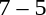<table style="text-align:center">
<tr>
<th width=200></th>
<th width=100></th>
<th width=200></th>
</tr>
<tr>
<td align=right><strong></strong></td>
<td>7 – 5</td>
<td align=left></td>
</tr>
</table>
